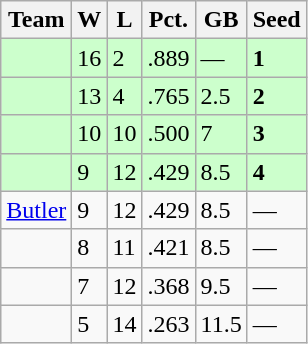<table class=wikitable>
<tr>
<th>Team</th>
<th>W</th>
<th>L</th>
<th>Pct.</th>
<th>GB</th>
<th>Seed</th>
</tr>
<tr bgcolor=ccffcc>
<td></td>
<td>16</td>
<td>2</td>
<td>.889</td>
<td>—</td>
<td><strong>1</strong></td>
</tr>
<tr bgcolor=ccffcc>
<td></td>
<td>13</td>
<td>4</td>
<td>.765</td>
<td>2.5</td>
<td><strong>2</strong></td>
</tr>
<tr bgcolor=ccffcc>
<td></td>
<td>10</td>
<td>10</td>
<td>.500</td>
<td>7</td>
<td><strong>3</strong></td>
</tr>
<tr bgcolor=ccffcc>
<td></td>
<td>9</td>
<td>12</td>
<td>.429</td>
<td>8.5</td>
<td><strong>4</strong></td>
</tr>
<tr>
<td><a href='#'>Butler</a></td>
<td>9</td>
<td>12</td>
<td>.429</td>
<td>8.5</td>
<td>—</td>
</tr>
<tr>
<td></td>
<td>8</td>
<td>11</td>
<td>.421</td>
<td>8.5</td>
<td>—</td>
</tr>
<tr>
<td></td>
<td>7</td>
<td>12</td>
<td>.368</td>
<td>9.5</td>
<td>—</td>
</tr>
<tr>
<td></td>
<td>5</td>
<td>14</td>
<td>.263</td>
<td>11.5</td>
<td>—</td>
</tr>
</table>
